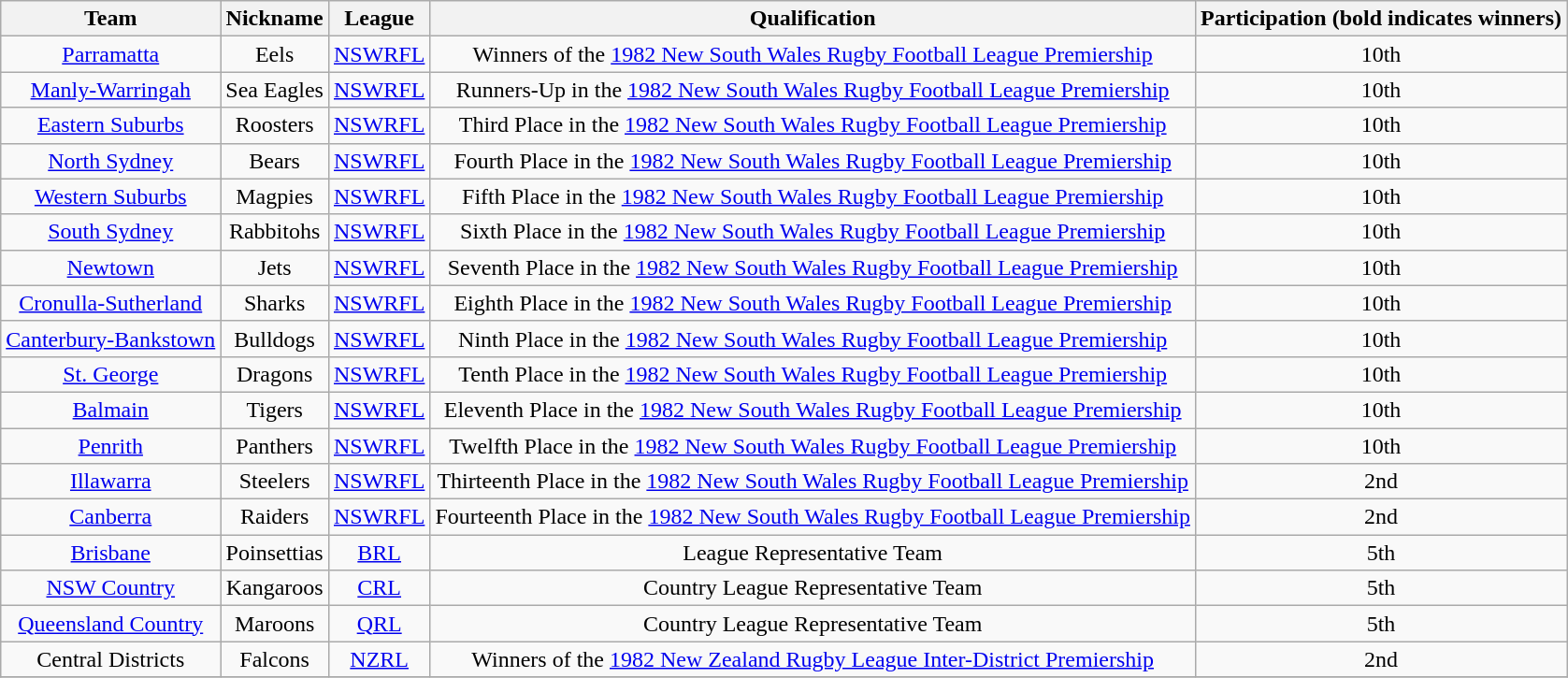<table class="wikitable" style="text-align:center">
<tr>
<th>Team</th>
<th>Nickname</th>
<th>League</th>
<th>Qualification</th>
<th>Participation (bold indicates winners)</th>
</tr>
<tr>
<td><a href='#'>Parramatta</a></td>
<td>Eels</td>
<td><a href='#'>NSWRFL</a></td>
<td>Winners of the <a href='#'>1982 New South Wales Rugby Football League Premiership</a></td>
<td>10th </td>
</tr>
<tr>
<td><a href='#'>Manly-Warringah</a></td>
<td>Sea Eagles</td>
<td><a href='#'>NSWRFL</a></td>
<td>Runners-Up in the <a href='#'>1982 New South Wales Rugby Football League Premiership</a></td>
<td>10th </td>
</tr>
<tr>
<td><a href='#'>Eastern Suburbs</a></td>
<td>Roosters</td>
<td><a href='#'>NSWRFL</a></td>
<td>Third Place in the <a href='#'>1982 New South Wales Rugby Football League Premiership</a></td>
<td>10th </td>
</tr>
<tr>
<td><a href='#'>North Sydney</a></td>
<td>Bears</td>
<td><a href='#'>NSWRFL</a></td>
<td>Fourth Place in the <a href='#'>1982 New South Wales Rugby Football League Premiership</a></td>
<td>10th </td>
</tr>
<tr>
<td><a href='#'>Western Suburbs</a></td>
<td>Magpies</td>
<td><a href='#'>NSWRFL</a></td>
<td>Fifth Place in the <a href='#'>1982 New South Wales Rugby Football League Premiership</a></td>
<td>10th </td>
</tr>
<tr>
<td><a href='#'>South Sydney</a></td>
<td>Rabbitohs</td>
<td><a href='#'>NSWRFL</a></td>
<td>Sixth Place in the <a href='#'>1982 New South Wales Rugby Football League Premiership</a></td>
<td>10th </td>
</tr>
<tr>
<td><a href='#'>Newtown</a></td>
<td>Jets</td>
<td><a href='#'>NSWRFL</a></td>
<td>Seventh Place in the <a href='#'>1982 New South Wales Rugby Football League Premiership</a></td>
<td>10th </td>
</tr>
<tr>
<td><a href='#'>Cronulla-Sutherland</a></td>
<td>Sharks</td>
<td><a href='#'>NSWRFL</a></td>
<td>Eighth Place in the <a href='#'>1982 New South Wales Rugby Football League Premiership</a></td>
<td>10th </td>
</tr>
<tr>
<td><a href='#'>Canterbury-Bankstown</a></td>
<td>Bulldogs</td>
<td><a href='#'>NSWRFL</a></td>
<td>Ninth Place in the <a href='#'>1982 New South Wales Rugby Football League Premiership</a></td>
<td>10th </td>
</tr>
<tr>
<td><a href='#'>St. George</a></td>
<td>Dragons</td>
<td><a href='#'>NSWRFL</a></td>
<td>Tenth Place in the <a href='#'>1982 New South Wales Rugby Football League Premiership</a></td>
<td>10th </td>
</tr>
<tr>
<td><a href='#'>Balmain</a></td>
<td>Tigers</td>
<td><a href='#'>NSWRFL</a></td>
<td>Eleventh Place in the <a href='#'>1982 New South Wales Rugby Football League Premiership</a></td>
<td>10th </td>
</tr>
<tr>
<td><a href='#'>Penrith</a></td>
<td>Panthers</td>
<td><a href='#'>NSWRFL</a></td>
<td>Twelfth Place in the <a href='#'>1982 New South Wales Rugby Football League Premiership</a></td>
<td>10th </td>
</tr>
<tr>
<td><a href='#'>Illawarra</a></td>
<td>Steelers</td>
<td><a href='#'>NSWRFL</a></td>
<td>Thirteenth Place in the <a href='#'>1982 New South Wales Rugby Football League Premiership</a></td>
<td>2nd </td>
</tr>
<tr>
<td><a href='#'>Canberra</a></td>
<td>Raiders</td>
<td><a href='#'>NSWRFL</a></td>
<td>Fourteenth Place in the <a href='#'>1982 New South Wales Rugby Football League Premiership</a></td>
<td>2nd </td>
</tr>
<tr>
<td><a href='#'>Brisbane</a></td>
<td>Poinsettias</td>
<td><a href='#'>BRL</a></td>
<td>League Representative Team</td>
<td>5th </td>
</tr>
<tr>
<td><a href='#'>NSW Country</a></td>
<td>Kangaroos</td>
<td><a href='#'>CRL</a></td>
<td>Country League Representative Team</td>
<td>5th </td>
</tr>
<tr>
<td><a href='#'>Queensland Country</a></td>
<td>Maroons</td>
<td><a href='#'>QRL</a></td>
<td>Country League Representative Team</td>
<td>5th </td>
</tr>
<tr>
<td>Central Districts</td>
<td>Falcons</td>
<td><a href='#'>NZRL</a></td>
<td>Winners of the <a href='#'>1982 New Zealand Rugby League Inter-District Premiership</a></td>
<td>2nd </td>
</tr>
<tr>
</tr>
</table>
